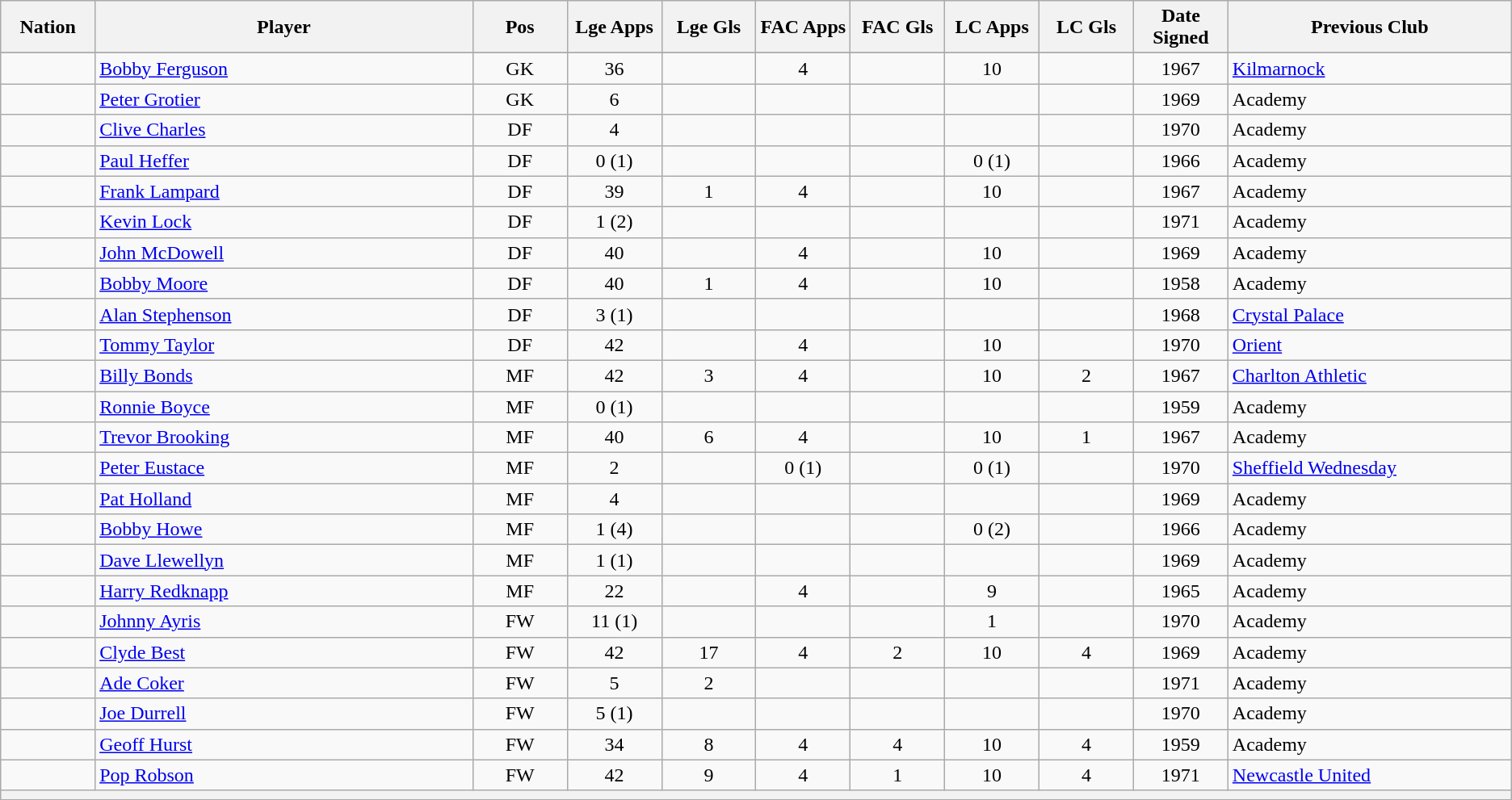<table class="wikitable">
<tr>
<th width=5%>Nation</th>
<th width=20%>Player</th>
<th width=5%>Pos</th>
<th width=5%>Lge Apps</th>
<th width=5%>Lge Gls</th>
<th width=5%>FAC Apps</th>
<th width=5%>FAC Gls</th>
<th width=5%>LC Apps</th>
<th width=5%>LC Gls</th>
<th width=5%>Date Signed</th>
<th width=15%>Previous Club</th>
</tr>
<tr>
</tr>
<tr>
<td align=center></td>
<td><a href='#'>Bobby Ferguson</a></td>
<td align=center>GK</td>
<td align=center>36</td>
<td align=center></td>
<td align=center>4</td>
<td align=center></td>
<td align=center>10</td>
<td align=center></td>
<td align=center>1967</td>
<td><a href='#'>Kilmarnock</a></td>
</tr>
<tr>
<td align=center></td>
<td><a href='#'>Peter Grotier</a></td>
<td align=center>GK</td>
<td align=center>6</td>
<td align=center></td>
<td align=center></td>
<td align=center></td>
<td align=center></td>
<td align=center></td>
<td align=center>1969</td>
<td>Academy</td>
</tr>
<tr>
<td align=center></td>
<td><a href='#'>Clive Charles</a></td>
<td align=center>DF</td>
<td align=center>4</td>
<td align=center></td>
<td align=center></td>
<td align=center></td>
<td align=center></td>
<td align=center></td>
<td align=center>1970</td>
<td>Academy</td>
</tr>
<tr>
<td align=center></td>
<td><a href='#'>Paul Heffer</a></td>
<td align=center>DF</td>
<td align=center>0 (1)</td>
<td align=center></td>
<td align=center></td>
<td align=center></td>
<td align=center>0 (1)</td>
<td align=center></td>
<td align=center>1966</td>
<td>Academy</td>
</tr>
<tr>
<td align=center></td>
<td><a href='#'>Frank Lampard</a></td>
<td align=center>DF</td>
<td align=center>39</td>
<td align=center>1</td>
<td align=center>4</td>
<td align=center></td>
<td align=center>10</td>
<td align=center></td>
<td align=center>1967</td>
<td>Academy</td>
</tr>
<tr>
<td align=center></td>
<td><a href='#'>Kevin Lock</a></td>
<td align=center>DF</td>
<td align=center>1 (2)</td>
<td align=center></td>
<td align=center></td>
<td align=center></td>
<td align=center></td>
<td align=center></td>
<td align=center>1971</td>
<td>Academy</td>
</tr>
<tr>
<td align=center></td>
<td><a href='#'>John McDowell</a></td>
<td align=center>DF</td>
<td align=center>40</td>
<td align=center></td>
<td align=center>4</td>
<td align=center></td>
<td align=center>10</td>
<td align=center></td>
<td align=center>1969</td>
<td>Academy</td>
</tr>
<tr>
<td align=center></td>
<td><a href='#'>Bobby Moore</a></td>
<td align=center>DF</td>
<td align=center>40</td>
<td align=center>1</td>
<td align=center>4</td>
<td align=center></td>
<td align=center>10</td>
<td align=center></td>
<td align=center>1958</td>
<td>Academy</td>
</tr>
<tr>
<td align=center></td>
<td><a href='#'>Alan Stephenson</a></td>
<td align=center>DF</td>
<td align=center>3 (1)</td>
<td align=center></td>
<td align=center></td>
<td align=center></td>
<td align=center></td>
<td align=center></td>
<td align=center>1968</td>
<td><a href='#'>Crystal Palace</a></td>
</tr>
<tr>
<td align=center></td>
<td><a href='#'>Tommy Taylor</a></td>
<td align=center>DF</td>
<td align=center>42</td>
<td align=center></td>
<td align=center>4</td>
<td align=center></td>
<td align=center>10</td>
<td align=center></td>
<td align=center>1970</td>
<td><a href='#'>Orient</a></td>
</tr>
<tr>
<td align=center></td>
<td><a href='#'>Billy Bonds</a></td>
<td align=center>MF</td>
<td align=center>42</td>
<td align=center>3</td>
<td align=center>4</td>
<td align=center></td>
<td align=center>10</td>
<td align=center>2</td>
<td align=center>1967</td>
<td><a href='#'>Charlton Athletic</a></td>
</tr>
<tr>
<td align=center></td>
<td><a href='#'>Ronnie Boyce</a></td>
<td align=center>MF</td>
<td align=center>0 (1)</td>
<td align=center></td>
<td align=center></td>
<td align=center></td>
<td align=center></td>
<td align=center></td>
<td align=center>1959</td>
<td>Academy</td>
</tr>
<tr>
<td align=center></td>
<td><a href='#'>Trevor Brooking</a></td>
<td align=center>MF</td>
<td align=center>40</td>
<td align=center>6</td>
<td align=center>4</td>
<td align=center></td>
<td align=center>10</td>
<td align=center>1</td>
<td align=center>1967</td>
<td>Academy</td>
</tr>
<tr>
<td align=center></td>
<td><a href='#'>Peter Eustace</a></td>
<td align=center>MF</td>
<td align=center>2</td>
<td align=center></td>
<td align=center>0 (1)</td>
<td align=center></td>
<td align=center>0 (1)</td>
<td align=center></td>
<td align=center>1970</td>
<td><a href='#'>Sheffield Wednesday</a></td>
</tr>
<tr>
<td align=center></td>
<td><a href='#'>Pat Holland</a></td>
<td align=center>MF</td>
<td align=center>4</td>
<td align=center></td>
<td align=center></td>
<td align=center></td>
<td align=center></td>
<td align=center></td>
<td align=center>1969</td>
<td>Academy</td>
</tr>
<tr>
<td align=center></td>
<td><a href='#'>Bobby Howe</a></td>
<td align=center>MF</td>
<td align=center>1 (4)</td>
<td align=center></td>
<td align=center></td>
<td align=center></td>
<td align=center>0 (2)</td>
<td align=center></td>
<td align=center>1966</td>
<td>Academy</td>
</tr>
<tr>
<td align=center></td>
<td><a href='#'>Dave Llewellyn</a></td>
<td align=center>MF</td>
<td align=center>1 (1)</td>
<td align=center></td>
<td align=center></td>
<td align=center></td>
<td align=center></td>
<td align=center></td>
<td align=center>1969</td>
<td>Academy</td>
</tr>
<tr>
<td align=center></td>
<td><a href='#'>Harry Redknapp</a></td>
<td align=center>MF</td>
<td align=center>22</td>
<td align=center></td>
<td align=center>4</td>
<td align=center></td>
<td align=center>9</td>
<td align=center></td>
<td align=center>1965</td>
<td>Academy</td>
</tr>
<tr>
<td align=center></td>
<td><a href='#'>Johnny Ayris</a></td>
<td align=center>FW</td>
<td align=center>11 (1)</td>
<td align=center></td>
<td align=center></td>
<td align=center></td>
<td align=center>1</td>
<td align=center></td>
<td align=center>1970</td>
<td>Academy</td>
</tr>
<tr>
<td align=center></td>
<td><a href='#'>Clyde Best</a></td>
<td align=center>FW</td>
<td align=center>42</td>
<td align=center>17</td>
<td align=center>4</td>
<td align=center>2</td>
<td align=center>10</td>
<td align=center>4</td>
<td align=center>1969</td>
<td>Academy</td>
</tr>
<tr>
<td align=center></td>
<td><a href='#'>Ade Coker</a></td>
<td align=center>FW</td>
<td align=center>5</td>
<td align=center>2</td>
<td align=center></td>
<td align=center></td>
<td align=center></td>
<td align=center></td>
<td align=center>1971</td>
<td>Academy</td>
</tr>
<tr>
<td align=center></td>
<td><a href='#'>Joe Durrell</a></td>
<td align=center>FW</td>
<td align=center>5 (1)</td>
<td align=center></td>
<td align=center></td>
<td align=center></td>
<td align=center></td>
<td align=center></td>
<td align=center>1970</td>
<td>Academy</td>
</tr>
<tr>
<td align=center></td>
<td><a href='#'>Geoff Hurst</a></td>
<td align=center>FW</td>
<td align=center>34</td>
<td align=center>8</td>
<td align=center>4</td>
<td align=center>4</td>
<td align=center>10</td>
<td align=center>4</td>
<td align=center>1959</td>
<td>Academy</td>
</tr>
<tr>
<td align=center></td>
<td><a href='#'>Pop Robson</a></td>
<td align=center>FW</td>
<td align=center>42</td>
<td align=center>9</td>
<td align=center>4</td>
<td align=center>1</td>
<td align=center>10</td>
<td align=center>4</td>
<td align=center>1971</td>
<td><a href='#'>Newcastle United</a></td>
</tr>
<tr>
<th colspan=11 bgcolor=#6fd6f5></th>
</tr>
</table>
